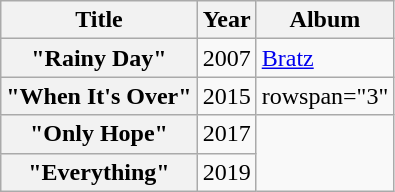<table class="wikitable plainrowheaders">
<tr>
<th>Title</th>
<th>Year</th>
<th>Album</th>
</tr>
<tr>
<th scope="row">"Rainy Day"</th>
<td>2007</td>
<td><a href='#'>Bratz</a></td>
</tr>
<tr>
<th scope="row">"When It's Over"</th>
<td>2015</td>
<td>rowspan="3" </td>
</tr>
<tr>
<th scope="row">"Only Hope"</th>
<td>2017</td>
</tr>
<tr>
<th scope="row">"Everything"</th>
<td>2019</td>
</tr>
</table>
